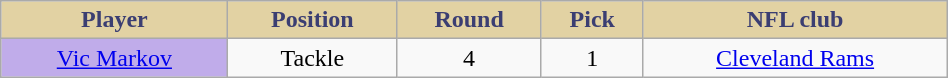<table class="wikitable" style="width:50%;">
<tr style="text-align:center; background:#e2d2a3; color:#3b3e72;">
<td><strong>Player</strong></td>
<td><strong>Position</strong></td>
<td><strong>Round</strong></td>
<td><strong>Pick</strong></td>
<td><strong>NFL club</strong></td>
</tr>
<tr style="text-align:center;" bgcolor="">
<td bgcolor="C0ACEA"><a href='#'>Vic Markov</a></td>
<td>Tackle</td>
<td>4</td>
<td>1</td>
<td><a href='#'>Cleveland Rams</a></td>
</tr>
</table>
